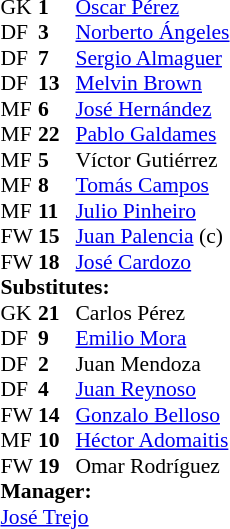<table style="font-size: 90%" cellspacing="0" cellpadding="0" align=center>
<tr>
<td colspan="4"></td>
</tr>
<tr>
<th width=25></th>
<th width=25></th>
</tr>
<tr>
<td>GK</td>
<td><strong>1</strong></td>
<td> <a href='#'>Oscar Pérez</a></td>
</tr>
<tr>
<td>DF</td>
<td><strong>3</strong></td>
<td> <a href='#'>Norberto Ángeles</a></td>
</tr>
<tr>
<td>DF</td>
<td><strong>7</strong></td>
<td> <a href='#'>Sergio Almaguer</a></td>
<td></td>
</tr>
<tr>
<td>DF</td>
<td><strong>13</strong></td>
<td> <a href='#'>Melvin Brown</a></td>
</tr>
<tr>
<td>MF</td>
<td><strong>6</strong></td>
<td> <a href='#'>José Hernández</a></td>
</tr>
<tr>
<td>MF</td>
<td><strong>22</strong></td>
<td> <a href='#'>Pablo Galdames</a></td>
</tr>
<tr>
<td>MF</td>
<td><strong>5</strong></td>
<td> Víctor Gutiérrez</td>
</tr>
<tr>
<td>MF</td>
<td><strong>8</strong></td>
<td> <a href='#'>Tomás Campos</a></td>
<td></td>
<td></td>
</tr>
<tr>
<td>MF</td>
<td><strong>11</strong></td>
<td>  <a href='#'>Julio Pinheiro</a></td>
</tr>
<tr>
<td>FW</td>
<td><strong>15</strong></td>
<td> <a href='#'>Juan Palencia</a> (c)</td>
</tr>
<tr>
<td>FW</td>
<td><strong>18</strong></td>
<td> <a href='#'>José Cardozo</a></td>
<td></td>
</tr>
<tr>
<td colspan=3><strong>Substitutes:</strong></td>
</tr>
<tr>
<td>GK</td>
<td><strong>21</strong></td>
<td> Carlos Pérez</td>
</tr>
<tr>
<td>DF</td>
<td><strong>9</strong></td>
<td> <a href='#'>Emilio Mora</a></td>
<td></td>
<td></td>
</tr>
<tr>
<td>DF</td>
<td><strong>2</strong></td>
<td> Juan Mendoza</td>
</tr>
<tr>
<td>DF</td>
<td><strong>4</strong></td>
<td> <a href='#'>Juan Reynoso</a></td>
</tr>
<tr>
<td>FW</td>
<td><strong>14</strong></td>
<td> <a href='#'>Gonzalo Belloso</a></td>
</tr>
<tr>
<td>MF</td>
<td><strong>10</strong></td>
<td> <a href='#'>Héctor Adomaitis</a></td>
</tr>
<tr>
<td>FW</td>
<td><strong>19</strong></td>
<td> Omar Rodríguez</td>
</tr>
<tr>
<td colspan=3><strong>Manager:</strong></td>
</tr>
<tr>
<td colspan=4> <a href='#'>José Trejo</a></td>
</tr>
</table>
